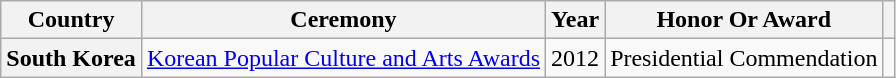<table class="wikitable plainrowheaders" style="margin-right: 0;">
<tr>
<th scope="col">Country</th>
<th scope="col">Ceremony</th>
<th scope="col">Year</th>
<th scope="col">Honor Or Award</th>
<th scope="col" class="unsortable"></th>
</tr>
<tr>
<th rowspan="2" scope="row">South Korea</th>
<td><a href='#'>Korean Popular Culture and Arts Awards</a></td>
<td style="text-align:center">2012</td>
<td>Presidential Commendation</td>
<td style="text-align:center"></td>
</tr>
</table>
